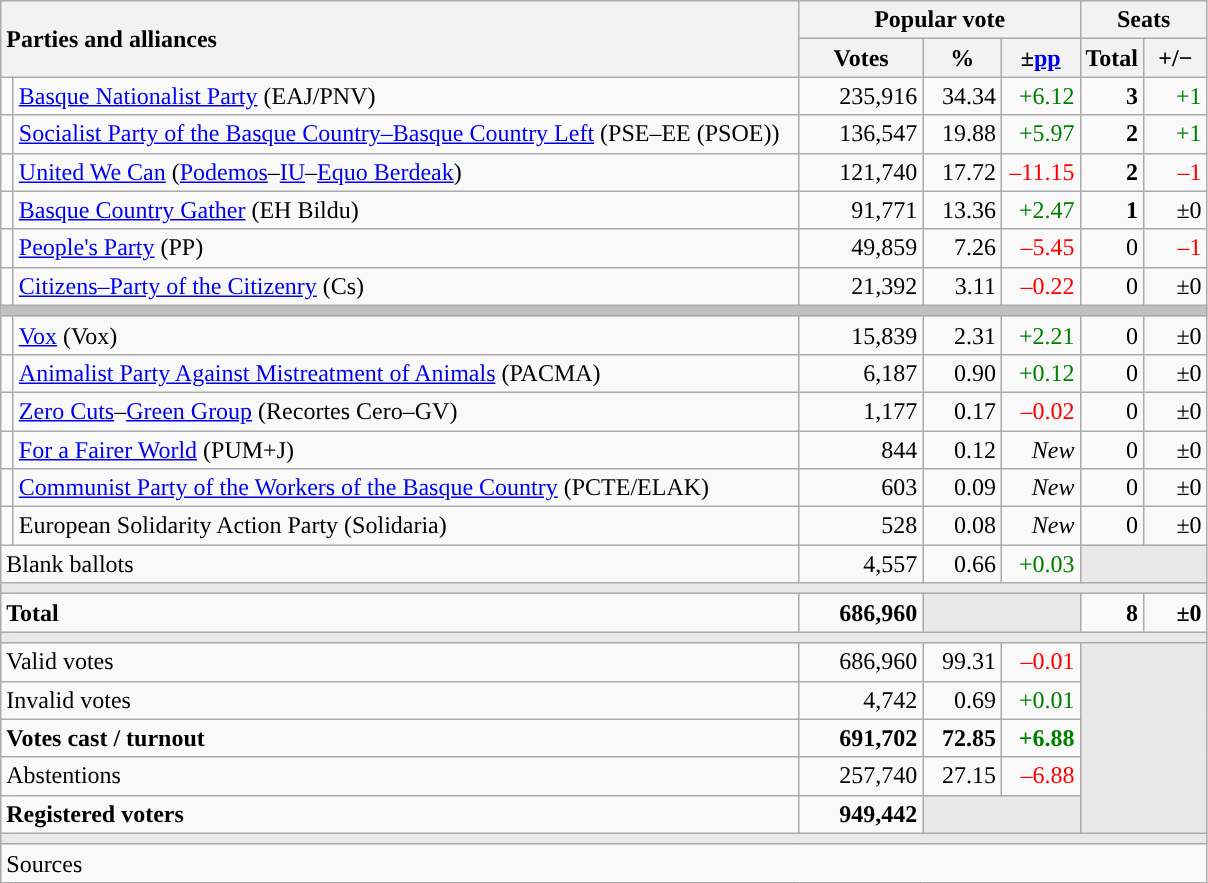<table class="wikitable" style="text-align:right;">
<tr>
<th style="text-align:left;" rowspan="2" colspan="2" width="525">Parties and alliances</th>
<th colspan="3">Popular vote</th>
<th colspan="2">Seats</th>
</tr>
<tr>
<th width="75">Votes</th>
<th width="45">%</th>
<th width="45">±<a href='#'>pp</a></th>
<th width="35">Total</th>
<th width="35">+/−</th>
</tr>
<tr>
<td width="1" style="color:inherit;background:"></td>
<td align="left"><a href='#'>Basque Nationalist Party</a> (EAJ/PNV)</td>
<td>235,916</td>
<td>34.34</td>
<td style="color:green;">+6.12</td>
<td><strong>3</strong></td>
<td style="color:green;">+1</td>
</tr>
<tr>
<td style="color:inherit;background:"></td>
<td align="left"><a href='#'>Socialist Party of the Basque Country–Basque Country Left</a> (PSE–EE (PSOE))</td>
<td>136,547</td>
<td>19.88</td>
<td style="color:green;">+5.97</td>
<td><strong>2</strong></td>
<td style="color:green;">+1</td>
</tr>
<tr>
<td style="color:inherit;background:"></td>
<td align="left"><a href='#'>United We Can</a> (<a href='#'>Podemos</a>–<a href='#'>IU</a>–<a href='#'>Equo Berdeak</a>)</td>
<td>121,740</td>
<td>17.72</td>
<td style="color:red;">–11.15</td>
<td><strong>2</strong></td>
<td style="color:red;">–1</td>
</tr>
<tr>
<td style="color:inherit;background:"></td>
<td align="left"><a href='#'>Basque Country Gather</a> (EH Bildu)</td>
<td>91,771</td>
<td>13.36</td>
<td style="color:green;">+2.47</td>
<td><strong>1</strong></td>
<td>±0</td>
</tr>
<tr>
<td style="color:inherit;background:"></td>
<td align="left"><a href='#'>People's Party</a> (PP)</td>
<td>49,859</td>
<td>7.26</td>
<td style="color:red;">–5.45</td>
<td>0</td>
<td style="color:red;">–1</td>
</tr>
<tr>
<td style="color:inherit;background:"></td>
<td align="left"><a href='#'>Citizens–Party of the Citizenry</a> (Cs)</td>
<td>21,392</td>
<td>3.11</td>
<td style="color:red;">–0.22</td>
<td>0</td>
<td>±0</td>
</tr>
<tr>
<td colspan="7" bgcolor="#C0C0C0"></td>
</tr>
<tr>
<td style="color:inherit;background:"></td>
<td align="left"><a href='#'>Vox</a> (Vox)</td>
<td>15,839</td>
<td>2.31</td>
<td style="color:green;">+2.21</td>
<td>0</td>
<td>±0</td>
</tr>
<tr>
<td style="color:inherit;background:"></td>
<td align="left"><a href='#'>Animalist Party Against Mistreatment of Animals</a> (PACMA)</td>
<td>6,187</td>
<td>0.90</td>
<td style="color:green;">+0.12</td>
<td>0</td>
<td>±0</td>
</tr>
<tr>
<td style="color:inherit;background:"></td>
<td align="left"><a href='#'>Zero Cuts</a>–<a href='#'>Green Group</a> (Recortes Cero–GV)</td>
<td>1,177</td>
<td>0.17</td>
<td style="color:red;">–0.02</td>
<td>0</td>
<td>±0</td>
</tr>
<tr>
<td style="color:inherit;background:"></td>
<td align="left"><a href='#'>For a Fairer World</a> (PUM+J)</td>
<td>844</td>
<td>0.12</td>
<td><em>New</em></td>
<td>0</td>
<td>±0</td>
</tr>
<tr>
<td style="color:inherit;background:"></td>
<td align="left"><a href='#'>Communist Party of the Workers of the Basque Country</a> (PCTE/ELAK)</td>
<td>603</td>
<td>0.09</td>
<td><em>New</em></td>
<td>0</td>
<td>±0</td>
</tr>
<tr>
<td style="color:inherit;background:"></td>
<td align="left">European Solidarity Action Party (Solidaria)</td>
<td>528</td>
<td>0.08</td>
<td><em>New</em></td>
<td>0</td>
<td>±0</td>
</tr>
<tr>
<td align="left" colspan="2">Blank ballots</td>
<td>4,557</td>
<td>0.66</td>
<td style="color:green;">+0.03</td>
<td bgcolor="#E9E9E9" colspan="2"></td>
</tr>
<tr>
<td colspan="7" bgcolor="#E9E9E9"></td>
</tr>
<tr style="font-weight:bold;">
<td align="left" colspan="2">Total</td>
<td>686,960</td>
<td bgcolor="#E9E9E9" colspan="2"></td>
<td>8</td>
<td>±0</td>
</tr>
<tr>
<td colspan="7" bgcolor="#E9E9E9"></td>
</tr>
<tr>
<td align="left" colspan="2">Valid votes</td>
<td>686,960</td>
<td>99.31</td>
<td style="color:red;">–0.01</td>
<td bgcolor="#E9E9E9" colspan="2" rowspan="5"></td>
</tr>
<tr>
<td align="left" colspan="2">Invalid votes</td>
<td>4,742</td>
<td>0.69</td>
<td style="color:green;">+0.01</td>
</tr>
<tr style="font-weight:bold;">
<td align="left" colspan="2">Votes cast / turnout</td>
<td>691,702</td>
<td>72.85</td>
<td style="color:green;">+6.88</td>
</tr>
<tr>
<td align="left" colspan="2">Abstentions</td>
<td>257,740</td>
<td>27.15</td>
<td style="color:red;">–6.88</td>
</tr>
<tr style="font-weight:bold;">
<td align="left" colspan="2">Registered voters</td>
<td>949,442</td>
<td bgcolor="#E9E9E9" colspan="2"></td>
</tr>
<tr>
<td colspan="7" bgcolor="#E9E9E9"></td>
</tr>
<tr>
<td align="left" colspan="7">Sources</td>
</tr>
</table>
